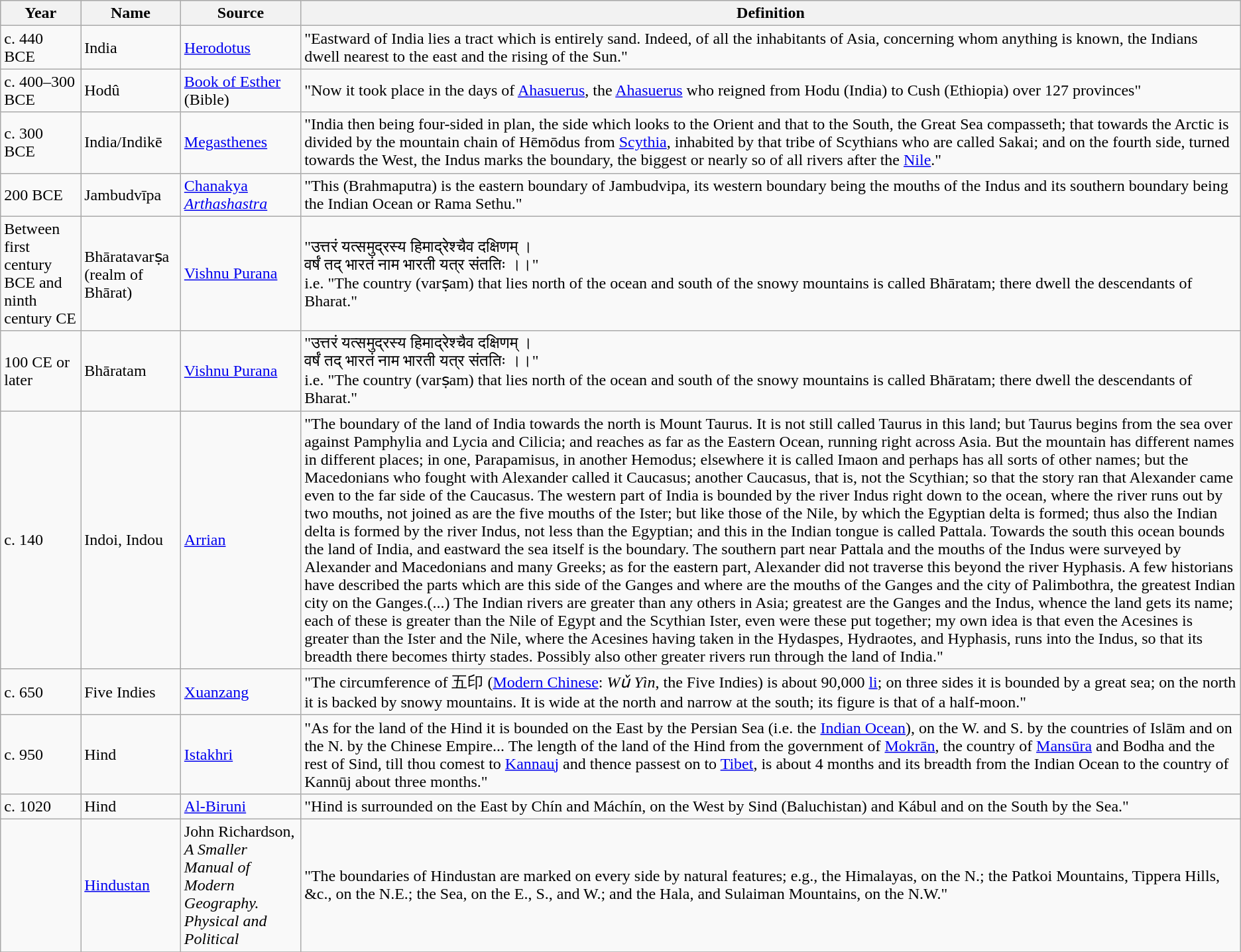<table class="wikitable">
<tr style="background:#ccc;">
<th>Year</th>
<th>Name</th>
<th>Source</th>
<th>Definition</th>
</tr>
<tr>
<td>c. 440 BCE</td>
<td>India</td>
<td><a href='#'>Herodotus</a></td>
<td>"Eastward of India lies a tract which is entirely sand. Indeed, of all the inhabitants of Asia, concerning whom anything is known, the Indians dwell nearest to the east and the rising of the Sun."</td>
</tr>
<tr>
<td>c. 400–300 BCE</td>
<td>Hodû</td>
<td><a href='#'>Book of Esther</a> (Bible)</td>
<td>"Now it took place in the days of <a href='#'>Ahasuerus</a>, the <a href='#'>Ahasuerus</a> who reigned from Hodu (India) to Cush (Ethiopia) over 127 provinces"</td>
</tr>
<tr>
<td>c. 300 BCE</td>
<td>India/Indikē</td>
<td><a href='#'>Megasthenes</a></td>
<td>"India then being four-sided in plan, the side which looks to the Orient and that to the South, the Great Sea compasseth; that towards the Arctic is divided by the mountain chain of Hēmōdus from <a href='#'>Scythia</a>, inhabited by that tribe of Scythians who are called Sakai; and on the fourth side, turned towards the West, the Indus marks the boundary, the biggest or nearly so of all rivers after the <a href='#'>Nile</a>."</td>
</tr>
<tr>
<td>200 BCE</td>
<td>Jambudvīpa</td>
<td><a href='#'>Chanakya</a><br><em><a href='#'>Arthashastra</a></em></td>
<td>"This (Brahmaputra) is the eastern boundary of Jambudvipa, its western boundary being the mouths of the Indus and its southern boundary being the Indian Ocean or Rama Sethu."</td>
</tr>
<tr>
<td>Between first century BCE and ninth century CE</td>
<td>Bhāratavarṣa (realm of Bhārat)</td>
<td><a href='#'>Vishnu Purana</a></td>
<td>"उत्तरं यत्समुद्रस्य हिमाद्रेश्चैव दक्षिणम् ।<br>वर्षं तद् भारतं नाम भारती यत्र संततिः ।।" <br>
i.e. "The country (varṣam) that lies north of the ocean and south of the snowy mountains is called Bhāratam; there dwell the descendants of Bharat."</td>
</tr>
<tr>
<td>100 CE or later</td>
<td>Bhāratam</td>
<td><a href='#'>Vishnu Purana</a></td>
<td>"उत्तरं यत्समुद्रस्य हिमाद्रेश्चैव दक्षिणम् ।<br>वर्षं तद् भारतं नाम भारती यत्र संततिः ।।" <br>
i.e. "The country (varṣam) that lies north of the ocean and south of the snowy mountains is called Bhāratam; there dwell the descendants of Bharat."</td>
</tr>
<tr>
<td>c. 140</td>
<td>Indoi, Indou</td>
<td><a href='#'>Arrian</a></td>
<td>"The boundary of the land of India towards the north is Mount Taurus. It is not still called Taurus in this land; but Taurus begins from the sea over against Pamphylia and Lycia and Cilicia; and reaches as far as the Eastern Ocean, running right across Asia. But the mountain has different names in different places; in one, Parapamisus, in another Hemodus; elsewhere it is called Imaon and perhaps has all sorts of other names; but the Macedonians who fought with Alexander called it Caucasus; another Caucasus, that is, not the Scythian; so that the story ran that Alexander came even to the far side of the Caucasus. The western part of India is bounded by the river Indus right down to the ocean, where the river runs out by two mouths, not joined as are the five mouths of the Ister; but like those of the Nile, by which the Egyptian delta is formed; thus also the Indian delta is formed by the river Indus, not less than the Egyptian; and this in the Indian tongue is called Pattala. Towards the south this ocean bounds the land of India, and eastward the sea itself is the boundary. The southern part near Pattala and the mouths of the Indus were surveyed by Alexander and Macedonians and many Greeks; as for the eastern part, Alexander did not traverse this beyond the river Hyphasis. A few historians have described the parts which are this side of the Ganges and where are the mouths of the Ganges and the city of Palimbothra, the greatest Indian city on the Ganges.(...) The Indian rivers are greater than any others in Asia; greatest are the Ganges and the Indus, whence the land gets its name; each of these is greater than the Nile of Egypt and the Scythian Ister, even were these put together; my own idea is that even the Acesines is greater than the Ister and the Nile, where the Acesines having taken in the Hydaspes, Hydraotes, and Hyphasis, runs into the Indus, so that its breadth there becomes thirty stades. Possibly also other greater rivers run through the land of India."</td>
</tr>
<tr>
<td>c. 650</td>
<td>Five Indies</td>
<td><a href='#'>Xuanzang</a></td>
<td>"The circumference of 五印 (<a href='#'>Modern Chinese</a>: <em>Wǔ Yìn</em>, the Five Indies) is about 90,000 <a href='#'>li</a>; on three sides it is bounded by a great sea; on the north it is backed by snowy mountains. It is wide at the north and narrow at the south; its figure is that of a half-moon."</td>
</tr>
<tr>
<td>c. 950</td>
<td>Hind</td>
<td><a href='#'>Istakhri</a></td>
<td>"As for the land of the Hind it is bounded on the East by the Persian Sea (i.e. the <a href='#'>Indian Ocean</a>), on the W. and S. by the countries of Islām and on the N. by the Chinese Empire... The length of the land of the Hind from the government of <a href='#'>Mokrān</a>, the country of <a href='#'>Mansūra</a> and Bodha and the rest of Sind, till thou comest to <a href='#'>Kannauj</a> and thence passest on to <a href='#'>Tibet</a>, is about 4 months and its breadth from the Indian Ocean to the country of Kannūj about three months."</td>
</tr>
<tr>
<td>c. 1020</td>
<td>Hind</td>
<td><a href='#'>Al-Biruni</a></td>
<td>"Hind is surrounded on the East by Chín and Máchín, on the West by Sind (Baluchistan) and Kábul and on the South by the Sea."</td>
</tr>
<tr>
<td></td>
<td><a href='#'>Hindustan</a></td>
<td>John Richardson, <em>A Smaller Manual of Modern Geography. Physical and Political</em></td>
<td>"The boundaries of Hindustan are marked on every side by natural features; e.g., the Himalayas, on the N.; the Patkoi Mountains, Tippera Hills, &c., on the N.E.; the Sea, on the E., S., and W.; and the Hala, and Sulaiman Mountains, on the N.W."</td>
</tr>
<tr>
</tr>
</table>
